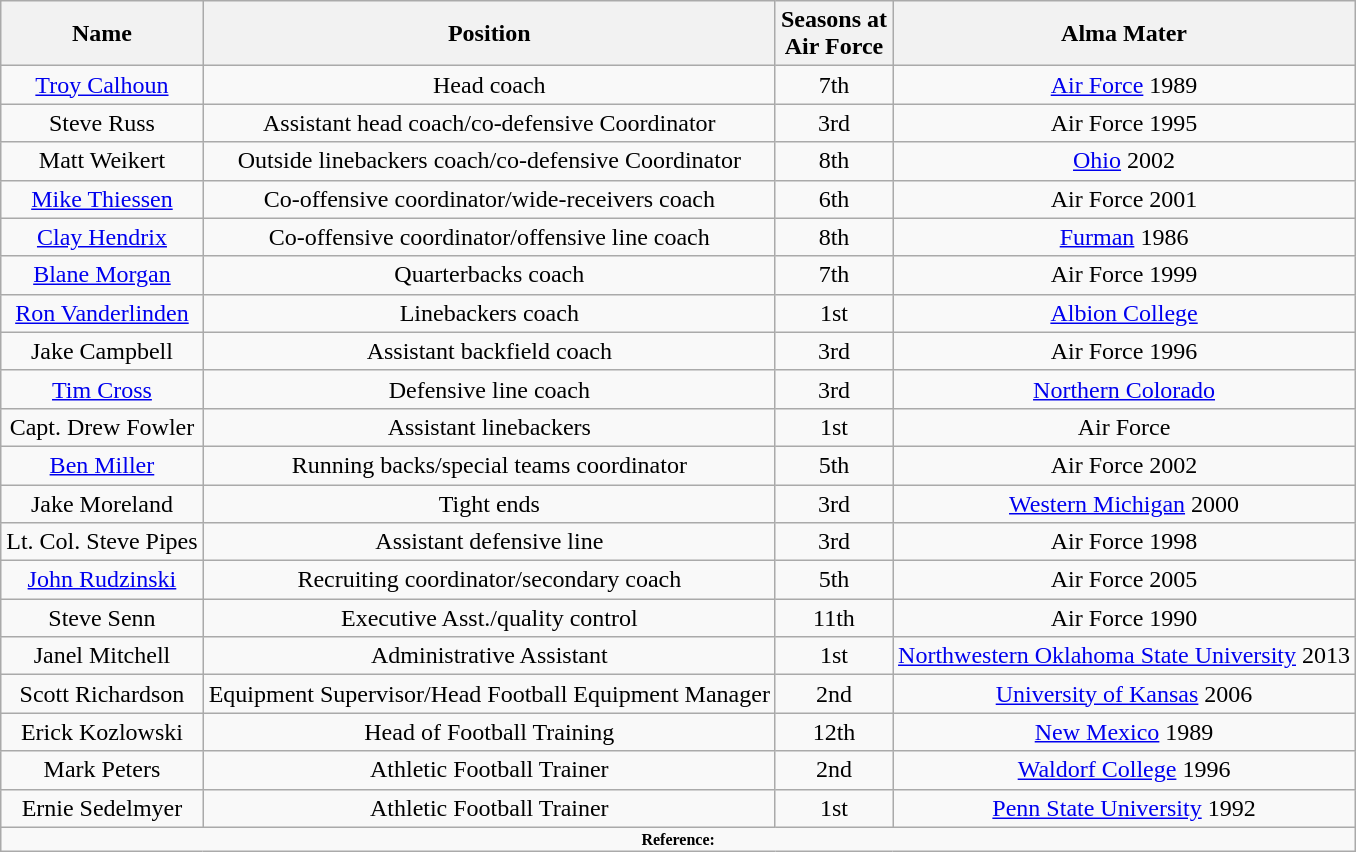<table class="wikitable"  style="text-align:center;">
<tr>
<th>Name</th>
<th>Position</th>
<th>Seasons at<br>Air Force</th>
<th>Alma Mater</th>
</tr>
<tr>
<td><a href='#'>Troy Calhoun</a></td>
<td>Head coach</td>
<td>7th</td>
<td><a href='#'>Air Force</a> 1989</td>
</tr>
<tr>
<td>Steve Russ</td>
<td>Assistant head coach/co-defensive Coordinator</td>
<td>3rd</td>
<td>Air Force 1995</td>
</tr>
<tr>
<td>Matt Weikert</td>
<td>Outside linebackers coach/co-defensive Coordinator</td>
<td>8th</td>
<td><a href='#'>Ohio</a> 2002</td>
</tr>
<tr>
<td><a href='#'>Mike Thiessen</a></td>
<td>Co-offensive coordinator/wide-receivers coach</td>
<td>6th</td>
<td>Air Force 2001</td>
</tr>
<tr>
<td><a href='#'>Clay Hendrix</a></td>
<td>Co-offensive coordinator/offensive line coach</td>
<td>8th</td>
<td><a href='#'>Furman</a> 1986</td>
</tr>
<tr>
<td><a href='#'>Blane Morgan</a></td>
<td>Quarterbacks coach</td>
<td>7th</td>
<td>Air Force 1999</td>
</tr>
<tr>
<td><a href='#'>Ron Vanderlinden</a></td>
<td>Linebackers coach</td>
<td>1st</td>
<td><a href='#'>Albion College</a></td>
</tr>
<tr>
<td>Jake Campbell</td>
<td>Assistant backfield coach</td>
<td>3rd</td>
<td>Air Force 1996</td>
</tr>
<tr>
<td><a href='#'>Tim Cross</a></td>
<td>Defensive line coach</td>
<td>3rd</td>
<td><a href='#'>Northern Colorado</a></td>
</tr>
<tr>
<td>Capt. Drew Fowler</td>
<td>Assistant linebackers</td>
<td>1st</td>
<td>Air Force</td>
</tr>
<tr>
<td><a href='#'>Ben Miller</a></td>
<td>Running backs/special teams coordinator</td>
<td>5th</td>
<td>Air Force 2002</td>
</tr>
<tr>
<td>Jake Moreland</td>
<td>Tight ends</td>
<td>3rd</td>
<td><a href='#'>Western Michigan</a> 2000</td>
</tr>
<tr>
<td>Lt. Col. Steve Pipes</td>
<td>Assistant defensive line</td>
<td>3rd</td>
<td>Air Force 1998</td>
</tr>
<tr>
<td><a href='#'>John Rudzinski</a></td>
<td>Recruiting coordinator/secondary coach</td>
<td>5th</td>
<td>Air Force 2005</td>
</tr>
<tr>
<td>Steve Senn</td>
<td>Executive Asst./quality control</td>
<td>11th</td>
<td>Air Force 1990</td>
</tr>
<tr>
<td>Janel Mitchell</td>
<td>Administrative Assistant</td>
<td>1st</td>
<td><a href='#'>Northwestern Oklahoma State University</a> 2013</td>
</tr>
<tr>
<td>Scott Richardson</td>
<td>Equipment Supervisor/Head Football Equipment Manager</td>
<td>2nd</td>
<td><a href='#'>University of Kansas</a> 2006</td>
</tr>
<tr>
<td>Erick Kozlowski</td>
<td>Head of Football Training</td>
<td>12th</td>
<td><a href='#'>New Mexico</a> 1989</td>
</tr>
<tr>
<td>Mark Peters</td>
<td>Athletic Football Trainer</td>
<td>2nd</td>
<td><a href='#'>Waldorf College</a> 1996</td>
</tr>
<tr>
<td>Ernie Sedelmyer</td>
<td>Athletic Football Trainer</td>
<td>1st</td>
<td><a href='#'>Penn State University</a> 1992</td>
</tr>
<tr>
<td colspan="4" style="font-size: 8pt" align="center"><strong>Reference:</strong></td>
</tr>
</table>
